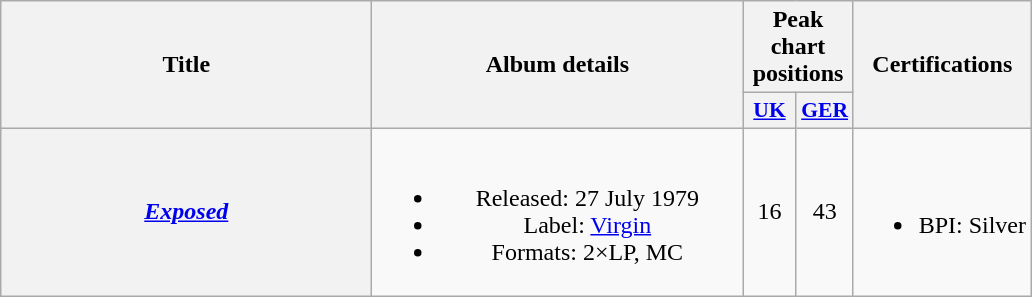<table class="wikitable plainrowheaders" style="text-align:center;">
<tr>
<th rowspan="2" scope="col" style="width:15em;">Title</th>
<th rowspan="2" scope="col" style="width:15em;">Album details</th>
<th colspan="2">Peak chart positions</th>
<th rowspan="2">Certifications</th>
</tr>
<tr>
<th scope="col" style="width:2em;font-size:90%;"><a href='#'>UK</a><br></th>
<th scope="col" style="width:2em;font-size:90%;"><a href='#'>GER</a><br></th>
</tr>
<tr>
<th scope="row"><em><a href='#'>Exposed</a></em></th>
<td><br><ul><li>Released: 27 July 1979</li><li>Label: <a href='#'>Virgin</a></li><li>Formats: 2×LP, MC</li></ul></td>
<td>16</td>
<td>43</td>
<td><br><ul><li>BPI: Silver</li></ul></td>
</tr>
</table>
